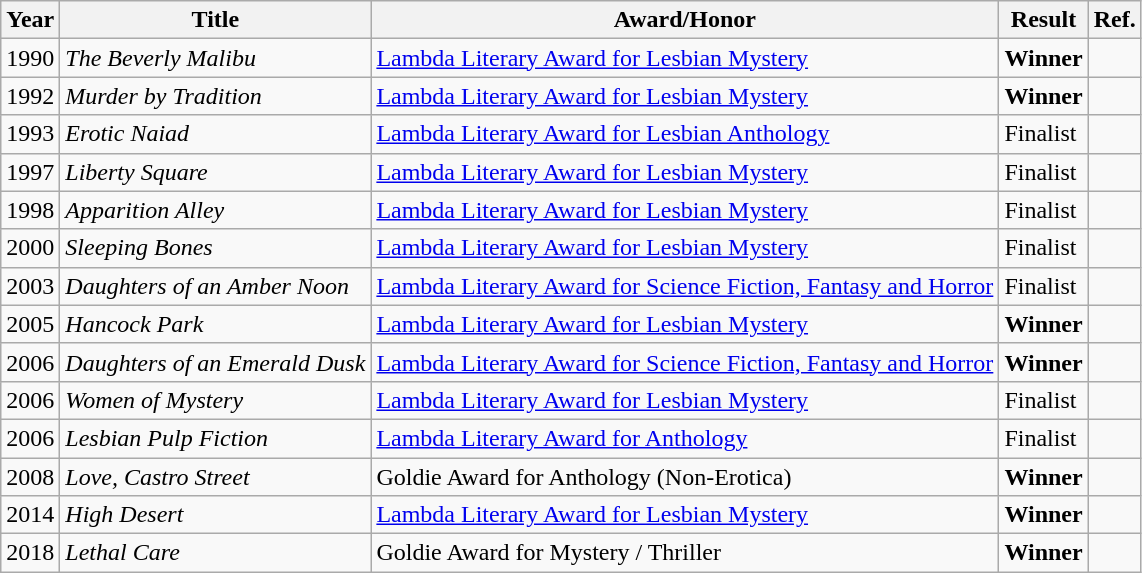<table class="wikitable sortable">
<tr>
<th>Year</th>
<th>Title</th>
<th>Award/Honor</th>
<th>Result</th>
<th>Ref.</th>
</tr>
<tr>
<td>1990</td>
<td><em>The Beverly Malibu</em></td>
<td><a href='#'>Lambda Literary Award for Lesbian Mystery</a></td>
<td><strong>Winner</strong></td>
<td></td>
</tr>
<tr>
<td>1992</td>
<td><em>Murder by Tradition</em></td>
<td><a href='#'>Lambda Literary Award for Lesbian Mystery</a></td>
<td><strong>Winner</strong></td>
<td></td>
</tr>
<tr>
<td>1993</td>
<td><em>Erotic Naiad</em></td>
<td><a href='#'>Lambda Literary Award for Lesbian Anthology</a></td>
<td>Finalist</td>
<td></td>
</tr>
<tr>
<td>1997</td>
<td><em>Liberty Square</em></td>
<td><a href='#'>Lambda Literary Award for Lesbian Mystery</a></td>
<td>Finalist</td>
<td></td>
</tr>
<tr>
<td>1998</td>
<td><em>Apparition Alley</em></td>
<td><a href='#'>Lambda Literary Award for Lesbian Mystery</a></td>
<td>Finalist</td>
<td></td>
</tr>
<tr>
<td>2000</td>
<td><em>Sleeping Bones</em></td>
<td><a href='#'>Lambda Literary Award for Lesbian Mystery</a></td>
<td>Finalist</td>
<td></td>
</tr>
<tr>
<td>2003</td>
<td><em>Daughters of an Amber Noon</em></td>
<td><a href='#'>Lambda Literary Award for Science Fiction, Fantasy and Horror</a></td>
<td>Finalist</td>
<td></td>
</tr>
<tr>
<td>2005</td>
<td><em>Hancock Park</em></td>
<td><a href='#'>Lambda Literary Award for Lesbian Mystery</a></td>
<td><strong>Winner</strong></td>
<td></td>
</tr>
<tr>
<td>2006</td>
<td><em>Daughters of an Emerald Dusk</em></td>
<td><a href='#'>Lambda Literary Award for Science Fiction, Fantasy and Horror</a></td>
<td><strong>Winner</strong></td>
<td></td>
</tr>
<tr>
<td>2006</td>
<td><em>Women of Mystery</em></td>
<td><a href='#'>Lambda Literary Award for Lesbian Mystery</a></td>
<td>Finalist</td>
<td></td>
</tr>
<tr>
<td>2006</td>
<td><em>Lesbian Pulp Fiction</em></td>
<td><a href='#'>Lambda Literary Award for Anthology</a></td>
<td>Finalist</td>
<td></td>
</tr>
<tr>
<td>2008</td>
<td><em>Love, Castro Street</em></td>
<td>Goldie Award for Anthology (Non-Erotica)</td>
<td><strong>Winner</strong></td>
<td></td>
</tr>
<tr>
<td>2014</td>
<td><em>High Desert</em></td>
<td><a href='#'>Lambda Literary Award for Lesbian Mystery</a></td>
<td><strong>Winner</strong></td>
<td></td>
</tr>
<tr>
<td>2018</td>
<td><em>Lethal Care</em></td>
<td>Goldie Award for Mystery / Thriller</td>
<td><strong>Winner</strong></td>
<td></td>
</tr>
</table>
